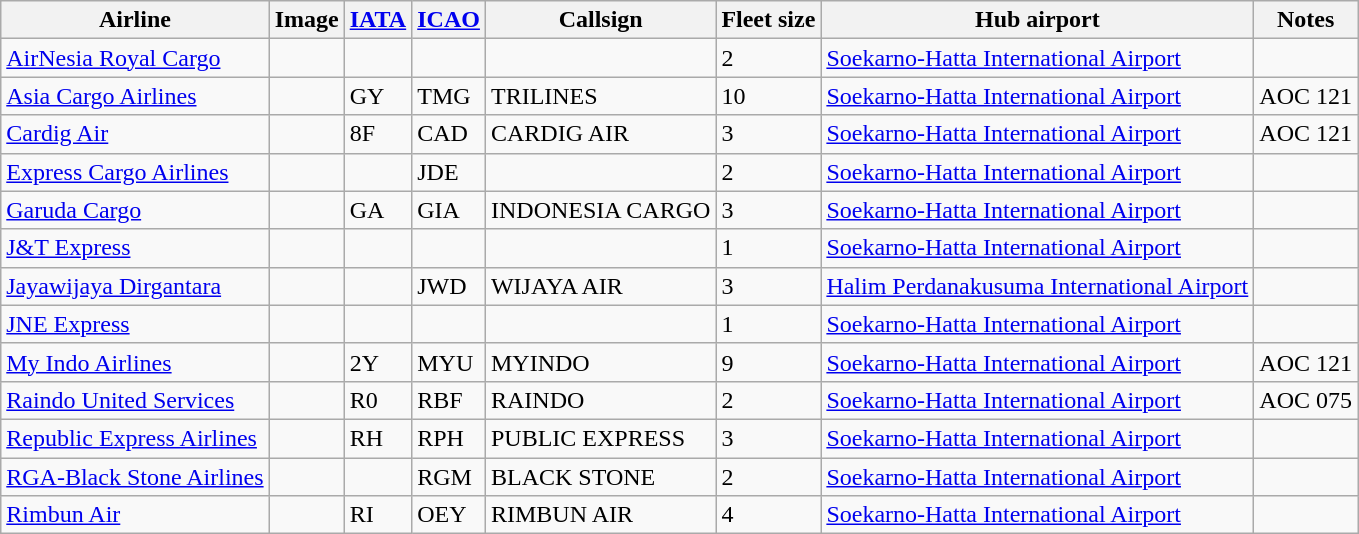<table class="wikitable sortable">
<tr valign="middle">
<th>Airline</th>
<th>Image</th>
<th><a href='#'>IATA</a></th>
<th><a href='#'>ICAO</a></th>
<th>Callsign</th>
<th>Fleet size</th>
<th>Hub airport</th>
<th>Notes</th>
</tr>
<tr>
<td><a href='#'>AirNesia Royal Cargo</a></td>
<td></td>
<td></td>
<td></td>
<td></td>
<td>2</td>
<td><a href='#'>Soekarno-Hatta International Airport</a></td>
<td></td>
</tr>
<tr>
<td><a href='#'>Asia Cargo Airlines</a></td>
<td></td>
<td>GY</td>
<td>TMG</td>
<td>TRILINES</td>
<td>10</td>
<td><a href='#'>Soekarno-Hatta International Airport</a></td>
<td>AOC 121</td>
</tr>
<tr>
<td><a href='#'>Cardig Air</a></td>
<td></td>
<td>8F</td>
<td>CAD</td>
<td>CARDIG AIR</td>
<td>3</td>
<td><a href='#'>Soekarno-Hatta International Airport</a></td>
<td>AOC 121</td>
</tr>
<tr>
<td><a href='#'>Express Cargo Airlines</a></td>
<td></td>
<td></td>
<td>JDE</td>
<td></td>
<td>2</td>
<td><a href='#'>Soekarno-Hatta International Airport</a></td>
<td></td>
</tr>
<tr>
<td><a href='#'>Garuda Cargo</a></td>
<td></td>
<td>GA</td>
<td>GIA</td>
<td>INDONESIA CARGO</td>
<td>3</td>
<td><a href='#'>Soekarno-Hatta International Airport</a></td>
<td></td>
</tr>
<tr>
<td><a href='#'>J&T Express</a></td>
<td></td>
<td></td>
<td></td>
<td></td>
<td>1</td>
<td><a href='#'>Soekarno-Hatta International Airport</a></td>
<td></td>
</tr>
<tr>
<td><a href='#'>Jayawijaya Dirgantara</a></td>
<td></td>
<td></td>
<td>JWD</td>
<td>WIJAYA AIR</td>
<td>3</td>
<td><a href='#'>Halim Perdanakusuma International Airport</a></td>
<td></td>
</tr>
<tr>
<td><a href='#'>JNE Express</a></td>
<td></td>
<td></td>
<td></td>
<td></td>
<td>1</td>
<td><a href='#'>Soekarno-Hatta International Airport</a></td>
<td></td>
</tr>
<tr>
<td><a href='#'>My Indo Airlines</a></td>
<td></td>
<td>2Y</td>
<td>MYU</td>
<td>MYINDO</td>
<td>9</td>
<td><a href='#'>Soekarno-Hatta International Airport</a></td>
<td>AOC 121</td>
</tr>
<tr>
<td><a href='#'>Raindo United Services</a></td>
<td></td>
<td>R0</td>
<td>RBF</td>
<td>RAINDO</td>
<td>2</td>
<td><a href='#'>Soekarno-Hatta International Airport</a></td>
<td>AOC 075</td>
</tr>
<tr>
<td><a href='#'>Republic Express Airlines</a></td>
<td></td>
<td>RH</td>
<td>RPH</td>
<td>PUBLIC EXPRESS</td>
<td>3</td>
<td><a href='#'>Soekarno-Hatta International Airport</a></td>
<td></td>
</tr>
<tr>
<td><a href='#'>RGA-Black Stone Airlines</a></td>
<td></td>
<td></td>
<td>RGM</td>
<td>BLACK STONE</td>
<td>2</td>
<td><a href='#'>Soekarno-Hatta International Airport</a></td>
<td></td>
</tr>
<tr>
<td><a href='#'>Rimbun Air</a></td>
<td></td>
<td>RI</td>
<td>OEY</td>
<td>RIMBUN AIR</td>
<td>4</td>
<td><a href='#'>Soekarno-Hatta International Airport</a></td>
<td></td>
</tr>
</table>
